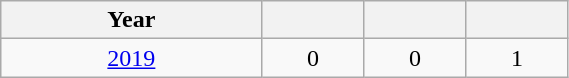<table class="wikitable" width=30% style="font-size:100%; text-align:center;">
<tr>
<th>Year</th>
<th></th>
<th></th>
<th></th>
</tr>
<tr>
<td><a href='#'>2019</a></td>
<td>0</td>
<td>0</td>
<td>1</td>
</tr>
</table>
